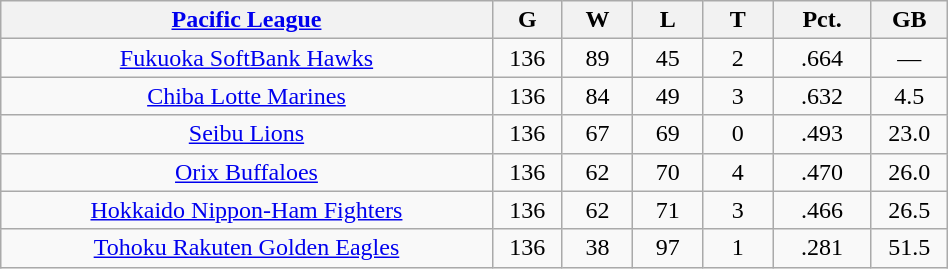<table class="wikitable" width="50%" style="text-align:center;">
<tr>
<th width="35%"><a href='#'>Pacific League</a></th>
<th width="5%">G</th>
<th width="5%">W</th>
<th width="5%">L</th>
<th width="5%">T</th>
<th width="7%">Pct.</th>
<th width="5%">GB</th>
</tr>
<tr align=center>
<td><a href='#'>Fukuoka SoftBank Hawks</a></td>
<td>136</td>
<td>89</td>
<td>45</td>
<td>2</td>
<td>.664</td>
<td>—</td>
</tr>
<tr align=center>
<td><a href='#'>Chiba Lotte Marines</a></td>
<td>136</td>
<td>84</td>
<td>49</td>
<td>3</td>
<td>.632</td>
<td>4.5</td>
</tr>
<tr align=center>
<td><a href='#'>Seibu Lions</a></td>
<td>136</td>
<td>67</td>
<td>69</td>
<td>0</td>
<td>.493</td>
<td>23.0</td>
</tr>
<tr align=center>
<td><a href='#'>Orix Buffaloes</a></td>
<td>136</td>
<td>62</td>
<td>70</td>
<td>4</td>
<td>.470</td>
<td>26.0</td>
</tr>
<tr align=center>
<td><a href='#'>Hokkaido Nippon-Ham Fighters</a></td>
<td>136</td>
<td>62</td>
<td>71</td>
<td>3</td>
<td>.466</td>
<td>26.5</td>
</tr>
<tr align=center>
<td><a href='#'>Tohoku Rakuten Golden Eagles</a></td>
<td>136</td>
<td>38</td>
<td>97</td>
<td>1</td>
<td>.281</td>
<td>51.5</td>
</tr>
</table>
